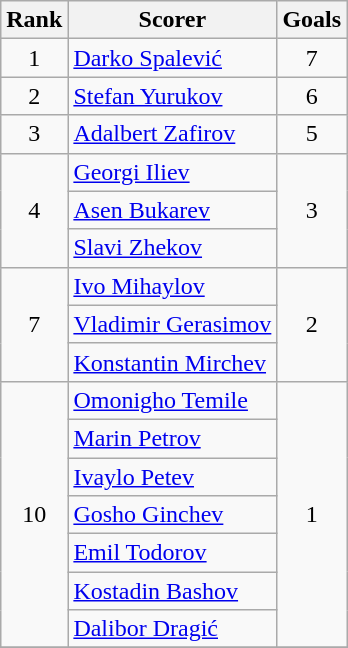<table class="wikitable" style="text-align:center">
<tr>
<th>Rank</th>
<th>Scorer</th>
<th>Goals</th>
</tr>
<tr>
<td rowspan="1">1</td>
<td align=left> <a href='#'>Darko Spalević</a></td>
<td rowspan="1">7</td>
</tr>
<tr>
<td rowspan="1">2</td>
<td align=left> <a href='#'>Stefan Yurukov</a></td>
<td rowspan="1">6</td>
</tr>
<tr>
<td rowspan="1">3</td>
<td align=left> <a href='#'>Adalbert Zafirov</a></td>
<td rowspan="1">5</td>
</tr>
<tr>
<td rowspan="3">4</td>
<td align=left> <a href='#'>Georgi Iliev</a></td>
<td rowspan="3">3</td>
</tr>
<tr>
<td align=left> <a href='#'>Asen Bukarev</a></td>
</tr>
<tr>
<td align=left> <a href='#'>Slavi Zhekov</a></td>
</tr>
<tr>
<td rowspan="3">7</td>
<td align=left> <a href='#'>Ivo Mihaylov</a></td>
<td rowspan="3">2</td>
</tr>
<tr>
<td align=left> <a href='#'>Vladimir Gerasimov</a></td>
</tr>
<tr>
<td align=left> <a href='#'>Konstantin Mirchev</a></td>
</tr>
<tr>
<td rowspan="7">10</td>
<td align=left> <a href='#'>Omonigho Temile</a></td>
<td rowspan="7">1</td>
</tr>
<tr>
<td align=left> <a href='#'>Marin Petrov</a></td>
</tr>
<tr>
<td align=left> <a href='#'>Ivaylo Petev</a></td>
</tr>
<tr>
<td align=left> <a href='#'>Gosho Ginchev</a></td>
</tr>
<tr>
<td align=left> <a href='#'>Emil Todorov</a></td>
</tr>
<tr>
<td align=left> <a href='#'>Kostadin Bashov</a></td>
</tr>
<tr>
<td align=left> <a href='#'>Dalibor Dragić</a></td>
</tr>
<tr>
</tr>
</table>
